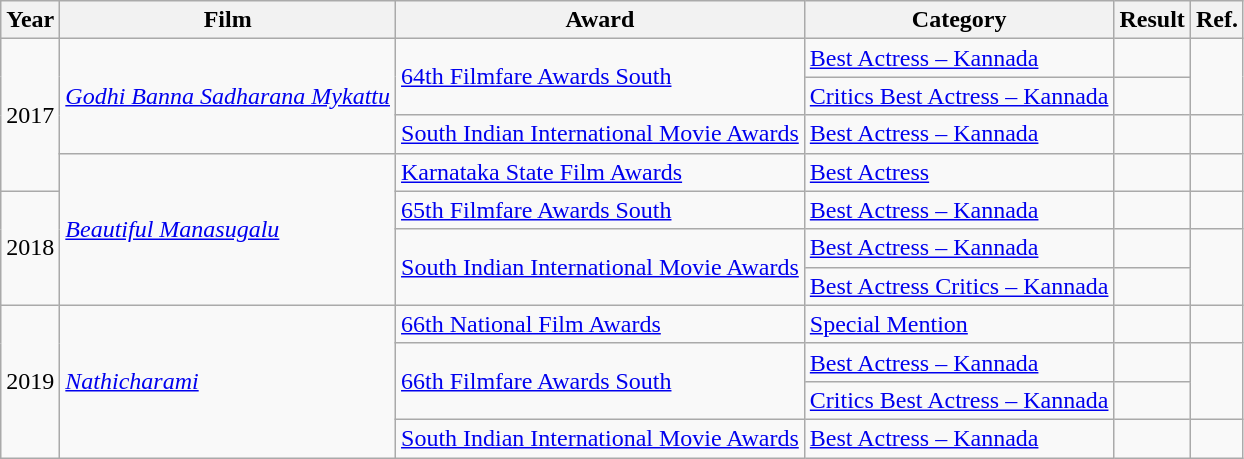<table class="wikitable">
<tr>
<th>Year</th>
<th>Film</th>
<th>Award</th>
<th>Category</th>
<th>Result</th>
<th>Ref.</th>
</tr>
<tr>
<td rowspan="4">2017</td>
<td rowspan="3"><em><a href='#'>Godhi Banna Sadharana Mykattu</a></em></td>
<td rowspan="2"><a href='#'>64th Filmfare Awards South</a></td>
<td><a href='#'>Best Actress – Kannada</a></td>
<td></td>
<td rowspan="2"></td>
</tr>
<tr>
<td><a href='#'>Critics Best Actress – Kannada</a></td>
<td></td>
</tr>
<tr>
<td><a href='#'>South Indian International Movie Awards</a></td>
<td><a href='#'>Best Actress – Kannada</a></td>
<td></td>
<td></td>
</tr>
<tr>
<td rowspan="4"><em><a href='#'>Beautiful Manasugalu</a></em></td>
<td><a href='#'>Karnataka State Film Awards</a></td>
<td><a href='#'>Best Actress</a></td>
<td></td>
<td></td>
</tr>
<tr>
<td rowspan="3">2018</td>
<td><a href='#'>65th Filmfare Awards South</a></td>
<td><a href='#'>Best Actress – Kannada</a></td>
<td></td>
<td></td>
</tr>
<tr>
<td rowspan="2"><a href='#'>South Indian International Movie Awards</a></td>
<td><a href='#'>Best Actress – Kannada</a></td>
<td></td>
<td rowspan="2"></td>
</tr>
<tr>
<td><a href='#'>Best Actress Critics – Kannada</a></td>
<td></td>
</tr>
<tr>
<td rowspan="4">2019</td>
<td rowspan="4"><em><a href='#'>Nathicharami</a></em></td>
<td><a href='#'>66th National Film Awards</a></td>
<td><a href='#'>Special Mention</a></td>
<td></td>
<td></td>
</tr>
<tr>
<td rowspan="2"><a href='#'>66th Filmfare Awards South</a></td>
<td><a href='#'>Best Actress – Kannada</a></td>
<td></td>
<td rowspan="2"></td>
</tr>
<tr>
<td><a href='#'>Critics Best Actress – Kannada</a></td>
<td></td>
</tr>
<tr>
<td><a href='#'>South Indian International Movie Awards</a></td>
<td><a href='#'>Best Actress – Kannada</a></td>
<td></td>
<td></td>
</tr>
</table>
